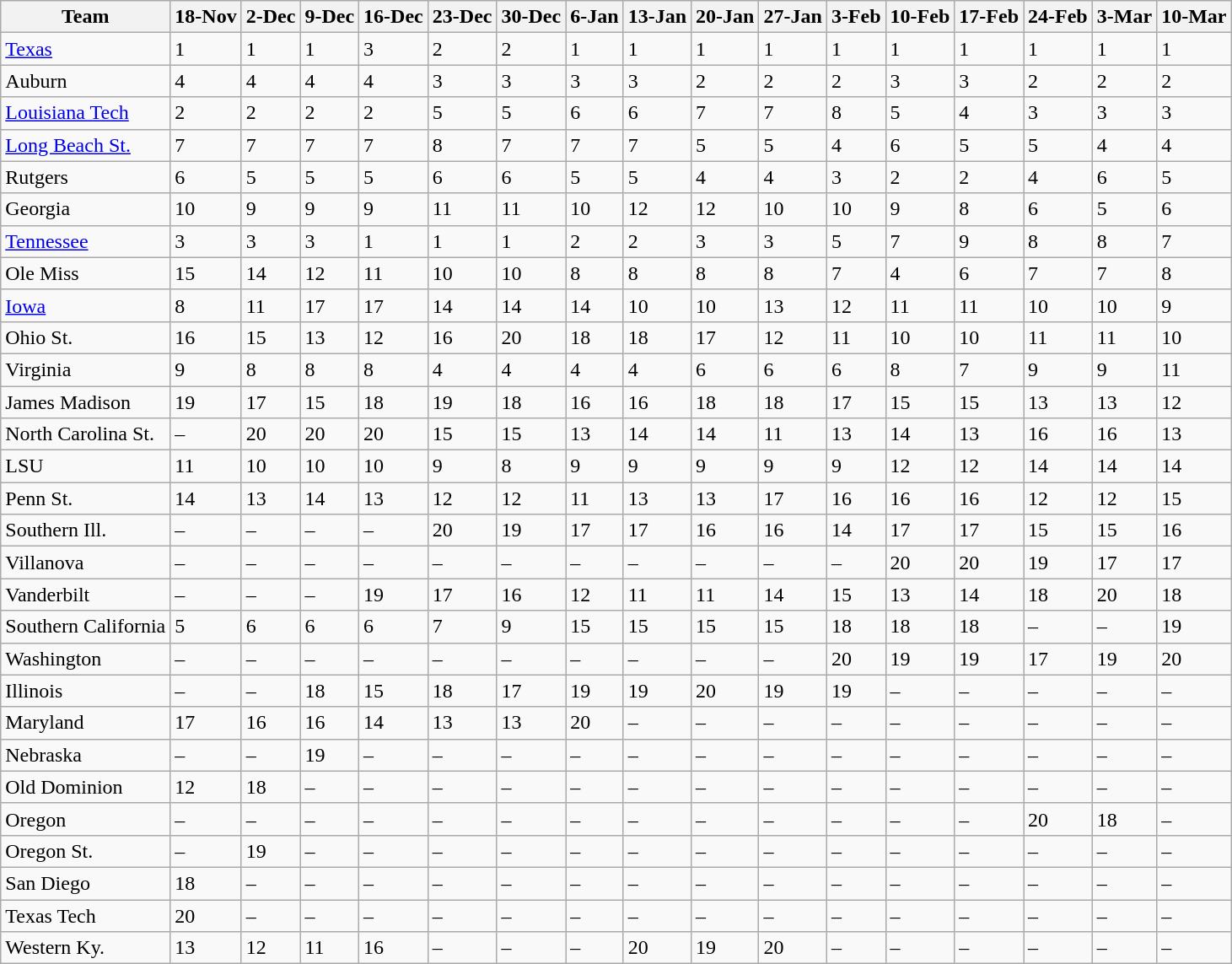<table class="wikitable sortable">
<tr>
<th>Team</th>
<th>18-Nov</th>
<th>2-Dec</th>
<th>9-Dec</th>
<th>16-Dec</th>
<th>23-Dec</th>
<th>30-Dec</th>
<th>6-Jan</th>
<th>13-Jan</th>
<th>20-Jan</th>
<th>27-Jan</th>
<th>3-Feb</th>
<th>10-Feb</th>
<th>17-Feb</th>
<th>24-Feb</th>
<th>3-Mar</th>
<th>10-Mar</th>
</tr>
<tr>
<td><a href='#'>Texas</a></td>
<td>1</td>
<td>1</td>
<td>1</td>
<td>3</td>
<td>2</td>
<td>2</td>
<td>1</td>
<td>1</td>
<td>1</td>
<td>1</td>
<td>1</td>
<td>1</td>
<td>1</td>
<td>1</td>
<td>1</td>
<td>1</td>
</tr>
<tr>
<td>Auburn</td>
<td>4</td>
<td>4</td>
<td>4</td>
<td>4</td>
<td>3</td>
<td>3</td>
<td>3</td>
<td>3</td>
<td>2</td>
<td>2</td>
<td>2</td>
<td>3</td>
<td>3</td>
<td>2</td>
<td>2</td>
<td>2</td>
</tr>
<tr>
<td><a href='#'>Louisiana Tech</a></td>
<td>2</td>
<td>2</td>
<td>2</td>
<td>2</td>
<td>5</td>
<td>5</td>
<td>6</td>
<td>6</td>
<td>7</td>
<td>7</td>
<td>8</td>
<td>5</td>
<td>4</td>
<td>3</td>
<td>3</td>
<td>3</td>
</tr>
<tr>
<td><a href='#'>Long Beach St.</a></td>
<td>7</td>
<td>7</td>
<td>7</td>
<td>7</td>
<td>8</td>
<td>7</td>
<td>7</td>
<td>7</td>
<td>5</td>
<td>5</td>
<td>4</td>
<td>6</td>
<td>5</td>
<td>5</td>
<td>4</td>
<td>4</td>
</tr>
<tr>
<td>Rutgers</td>
<td>6</td>
<td>5</td>
<td>5</td>
<td>5</td>
<td>6</td>
<td>6</td>
<td>5</td>
<td>5</td>
<td>4</td>
<td>4</td>
<td>3</td>
<td>2</td>
<td>2</td>
<td>4</td>
<td>6</td>
<td>5</td>
</tr>
<tr>
<td>Georgia</td>
<td>10</td>
<td>9</td>
<td>9</td>
<td>9</td>
<td>11</td>
<td>11</td>
<td>10</td>
<td>12</td>
<td>12</td>
<td>10</td>
<td>10</td>
<td>9</td>
<td>8</td>
<td>6</td>
<td>5</td>
<td>6</td>
</tr>
<tr>
<td><a href='#'>Tennessee</a></td>
<td>3</td>
<td>3</td>
<td>3</td>
<td>1</td>
<td>1</td>
<td>1</td>
<td>2</td>
<td>2</td>
<td>3</td>
<td>3</td>
<td>5</td>
<td>7</td>
<td>9</td>
<td>8</td>
<td>8</td>
<td>7</td>
</tr>
<tr>
<td>Ole Miss</td>
<td>15</td>
<td>14</td>
<td>12</td>
<td>11</td>
<td>10</td>
<td>10</td>
<td>8</td>
<td>8</td>
<td>8</td>
<td>8</td>
<td>7</td>
<td>4</td>
<td>6</td>
<td>7</td>
<td>7</td>
<td>8</td>
</tr>
<tr>
<td><a href='#'>Iowa</a></td>
<td>8</td>
<td>11</td>
<td>17</td>
<td>17</td>
<td>14</td>
<td>14</td>
<td>14</td>
<td>10</td>
<td>10</td>
<td>13</td>
<td>12</td>
<td>11</td>
<td>11</td>
<td>10</td>
<td>10</td>
<td>9</td>
</tr>
<tr>
<td>Ohio St.</td>
<td>16</td>
<td>15</td>
<td>13</td>
<td>12</td>
<td>16</td>
<td>20</td>
<td>18</td>
<td>18</td>
<td>17</td>
<td>12</td>
<td>11</td>
<td>10</td>
<td>10</td>
<td>11</td>
<td>11</td>
<td>10</td>
</tr>
<tr>
<td>Virginia</td>
<td>9</td>
<td>8</td>
<td>8</td>
<td>8</td>
<td>4</td>
<td>4</td>
<td>4</td>
<td>4</td>
<td>6</td>
<td>6</td>
<td>6</td>
<td>8</td>
<td>7</td>
<td>9</td>
<td>9</td>
<td>11</td>
</tr>
<tr>
<td>James Madison</td>
<td>19</td>
<td>17</td>
<td>15</td>
<td>18</td>
<td>19</td>
<td>18</td>
<td>16</td>
<td>16</td>
<td>18</td>
<td>18</td>
<td>17</td>
<td>15</td>
<td>15</td>
<td>13</td>
<td>13</td>
<td>12</td>
</tr>
<tr>
<td>North Carolina St.</td>
<td data-sort-value=99>–</td>
<td>20</td>
<td>20</td>
<td>20</td>
<td>15</td>
<td>15</td>
<td>13</td>
<td>14</td>
<td>14</td>
<td>11</td>
<td>13</td>
<td>14</td>
<td>13</td>
<td>16</td>
<td>16</td>
<td>13</td>
</tr>
<tr>
<td>LSU</td>
<td>11</td>
<td>10</td>
<td>10</td>
<td>10</td>
<td>9</td>
<td>8</td>
<td>9</td>
<td>9</td>
<td>9</td>
<td>9</td>
<td>9</td>
<td>12</td>
<td>12</td>
<td>14</td>
<td>14</td>
<td>14</td>
</tr>
<tr>
<td>Penn St.</td>
<td>14</td>
<td>13</td>
<td>14</td>
<td>13</td>
<td>12</td>
<td>12</td>
<td>11</td>
<td>13</td>
<td>13</td>
<td>17</td>
<td>16</td>
<td>16</td>
<td>16</td>
<td>12</td>
<td>12</td>
<td>15</td>
</tr>
<tr>
<td>Southern Ill.</td>
<td data-sort-value=99>–</td>
<td data-sort-value=99>–</td>
<td data-sort-value=99>–</td>
<td data-sort-value=99>–</td>
<td>20</td>
<td>19</td>
<td>17</td>
<td>17</td>
<td>16</td>
<td>16</td>
<td>14</td>
<td>17</td>
<td>17</td>
<td>15</td>
<td>15</td>
<td>16</td>
</tr>
<tr>
<td>Villanova</td>
<td data-sort-value=99>–</td>
<td data-sort-value=99>–</td>
<td data-sort-value=99>–</td>
<td data-sort-value=99>–</td>
<td data-sort-value=99>–</td>
<td data-sort-value=99>–</td>
<td data-sort-value=99>–</td>
<td data-sort-value=99>–</td>
<td data-sort-value=99>–</td>
<td data-sort-value=99>–</td>
<td data-sort-value=99>–</td>
<td>20</td>
<td>20</td>
<td>19</td>
<td>17</td>
<td>17</td>
</tr>
<tr>
<td>Vanderbilt</td>
<td data-sort-value=99>–</td>
<td data-sort-value=99>–</td>
<td data-sort-value=99>–</td>
<td>19</td>
<td>17</td>
<td>16</td>
<td>12</td>
<td>11</td>
<td>11</td>
<td>14</td>
<td>15</td>
<td>13</td>
<td>14</td>
<td>18</td>
<td>20</td>
<td>18</td>
</tr>
<tr>
<td>Southern California</td>
<td>5</td>
<td>6</td>
<td>6</td>
<td>6</td>
<td>7</td>
<td>9</td>
<td>15</td>
<td>15</td>
<td>15</td>
<td>15</td>
<td>18</td>
<td>18</td>
<td>18</td>
<td data-sort-value=99>–</td>
<td data-sort-value=99>–</td>
<td>19</td>
</tr>
<tr>
<td>Washington</td>
<td data-sort-value=99>–</td>
<td data-sort-value=99>–</td>
<td data-sort-value=99>–</td>
<td data-sort-value=99>–</td>
<td data-sort-value=99>–</td>
<td data-sort-value=99>–</td>
<td data-sort-value=99>–</td>
<td data-sort-value=99>–</td>
<td data-sort-value=99>–</td>
<td data-sort-value=99>–</td>
<td>20</td>
<td>19</td>
<td>19</td>
<td>17</td>
<td>19</td>
<td>20</td>
</tr>
<tr>
<td>Illinois</td>
<td data-sort-value=99>–</td>
<td data-sort-value=99>–</td>
<td>18</td>
<td>15</td>
<td>18</td>
<td>17</td>
<td>19</td>
<td>19</td>
<td>20</td>
<td>19</td>
<td>19</td>
<td data-sort-value=99>–</td>
<td data-sort-value=99>–</td>
<td data-sort-value=99>–</td>
<td data-sort-value=99>–</td>
<td data-sort-value=99>–</td>
</tr>
<tr>
<td>Maryland</td>
<td>17</td>
<td>16</td>
<td>16</td>
<td>14</td>
<td>13</td>
<td>13</td>
<td>20</td>
<td data-sort-value=99>–</td>
<td data-sort-value=99>–</td>
<td data-sort-value=99>–</td>
<td data-sort-value=99>–</td>
<td data-sort-value=99>–</td>
<td data-sort-value=99>–</td>
<td data-sort-value=99>–</td>
<td data-sort-value=99>–</td>
<td data-sort-value=99>–</td>
</tr>
<tr>
<td>Nebraska</td>
<td data-sort-value=99>–</td>
<td data-sort-value=99>–</td>
<td>19</td>
<td data-sort-value=99>–</td>
<td data-sort-value=99>–</td>
<td data-sort-value=99>–</td>
<td data-sort-value=99>–</td>
<td data-sort-value=99>–</td>
<td data-sort-value=99>–</td>
<td data-sort-value=99>–</td>
<td data-sort-value=99>–</td>
<td data-sort-value=99>–</td>
<td data-sort-value=99>–</td>
<td data-sort-value=99>–</td>
<td data-sort-value=99>–</td>
<td data-sort-value=99>–</td>
</tr>
<tr>
<td>Old Dominion</td>
<td>12</td>
<td>18</td>
<td data-sort-value=99>–</td>
<td data-sort-value=99>–</td>
<td data-sort-value=99>–</td>
<td data-sort-value=99>–</td>
<td data-sort-value=99>–</td>
<td data-sort-value=99>–</td>
<td data-sort-value=99>–</td>
<td data-sort-value=99>–</td>
<td data-sort-value=99>–</td>
<td data-sort-value=99>–</td>
<td data-sort-value=99>–</td>
<td data-sort-value=99>–</td>
<td data-sort-value=99>–</td>
<td data-sort-value=99>–</td>
</tr>
<tr>
<td>Oregon</td>
<td data-sort-value=99>–</td>
<td data-sort-value=99>–</td>
<td data-sort-value=99>–</td>
<td data-sort-value=99>–</td>
<td data-sort-value=99>–</td>
<td data-sort-value=99>–</td>
<td data-sort-value=99>–</td>
<td data-sort-value=99>–</td>
<td data-sort-value=99>–</td>
<td data-sort-value=99>–</td>
<td data-sort-value=99>–</td>
<td data-sort-value=99>–</td>
<td data-sort-value=99>–</td>
<td>20</td>
<td>18</td>
<td data-sort-value=99>–</td>
</tr>
<tr>
<td>Oregon St.</td>
<td data-sort-value=99>–</td>
<td>19</td>
<td data-sort-value=99>–</td>
<td data-sort-value=99>–</td>
<td data-sort-value=99>–</td>
<td data-sort-value=99>–</td>
<td data-sort-value=99>–</td>
<td data-sort-value=99>–</td>
<td data-sort-value=99>–</td>
<td data-sort-value=99>–</td>
<td data-sort-value=99>–</td>
<td data-sort-value=99>–</td>
<td data-sort-value=99>–</td>
<td data-sort-value=99>–</td>
<td data-sort-value=99>–</td>
<td data-sort-value=99>–</td>
</tr>
<tr>
<td>San Diego</td>
<td>18</td>
<td data-sort-value=99>–</td>
<td data-sort-value=99>–</td>
<td data-sort-value=99>–</td>
<td data-sort-value=99>–</td>
<td data-sort-value=99>–</td>
<td data-sort-value=99>–</td>
<td data-sort-value=99>–</td>
<td data-sort-value=99>–</td>
<td data-sort-value=99>–</td>
<td data-sort-value=99>–</td>
<td data-sort-value=99>–</td>
<td data-sort-value=99>–</td>
<td data-sort-value=99>–</td>
<td data-sort-value=99>–</td>
<td data-sort-value=99>–</td>
</tr>
<tr>
<td>Texas Tech</td>
<td>20</td>
<td data-sort-value=99>–</td>
<td data-sort-value=99>–</td>
<td data-sort-value=99>–</td>
<td data-sort-value=99>–</td>
<td data-sort-value=99>–</td>
<td data-sort-value=99>–</td>
<td data-sort-value=99>–</td>
<td data-sort-value=99>–</td>
<td data-sort-value=99>–</td>
<td data-sort-value=99>–</td>
<td data-sort-value=99>–</td>
<td data-sort-value=99>–</td>
<td data-sort-value=99>–</td>
<td data-sort-value=99>–</td>
<td data-sort-value=99>–</td>
</tr>
<tr>
<td>Western Ky.</td>
<td>13</td>
<td>12</td>
<td>11</td>
<td>16</td>
<td data-sort-value=99>–</td>
<td data-sort-value=99>–</td>
<td data-sort-value=99>–</td>
<td>20</td>
<td>19</td>
<td>20</td>
<td data-sort-value=99>–</td>
<td data-sort-value=99>–</td>
<td data-sort-value=99>–</td>
<td data-sort-value=99>–</td>
<td data-sort-value=99>–</td>
<td data-sort-value=99>–</td>
</tr>
</table>
